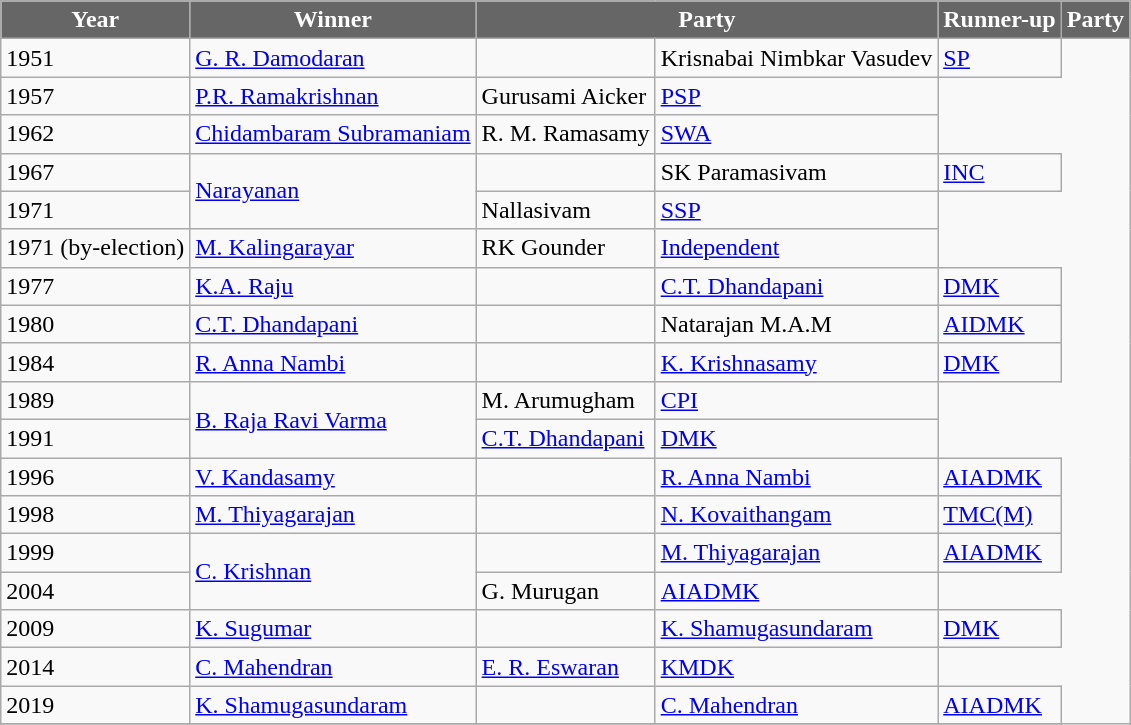<table class="wikitable sortable">
<tr>
<th style="background-color:#666666; color:white">Year</th>
<th style="background-color:#666666; color:white">Winner</th>
<th style="background-color:#666666; color:white" colspan=2>Party</th>
<th style="background-color:#666666; color:white">Runner-up</th>
<th style="background-color:#666666; color:white">Party</th>
</tr>
<tr --->
<td>1951</td>
<td><a href='#'>G. R. Damodaran</a></td>
<td></td>
<td>Krisnabai Nimbkar Vasudev</td>
<td><a href='#'>SP</a></td>
</tr>
<tr --->
<td>1957</td>
<td><a href='#'>P.R. Ramakrishnan</a></td>
<td>Gurusami Aicker</td>
<td><a href='#'>PSP</a></td>
</tr>
<tr --->
<td>1962</td>
<td><a href='#'>Chidambaram Subramaniam</a></td>
<td>R. M. Ramasamy</td>
<td><a href='#'>SWA</a></td>
</tr>
<tr --->
<td>1967</td>
<td rowspan="2"><a href='#'>Narayanan</a></td>
<td></td>
<td>SK Paramasivam</td>
<td><a href='#'>INC</a></td>
</tr>
<tr --->
<td>1971</td>
<td>Nallasivam</td>
<td><a href='#'>SSP</a></td>
</tr>
<tr --->
<td>1971 (by-election)</td>
<td><a href='#'>M. Kalingarayar</a></td>
<td>RK Gounder</td>
<td><a href='#'>Independent</a></td>
</tr>
<tr --->
<td>1977</td>
<td><a href='#'>K.A. Raju</a></td>
<td></td>
<td><a href='#'>C.T. Dhandapani</a></td>
<td><a href='#'>DMK</a></td>
</tr>
<tr --->
<td>1980</td>
<td><a href='#'>C.T. Dhandapani</a></td>
<td></td>
<td>Natarajan M.A.M</td>
<td><a href='#'>AIDMK</a></td>
</tr>
<tr --->
<td>1984</td>
<td><a href='#'>R. Anna Nambi</a></td>
<td></td>
<td><a href='#'>K. Krishnasamy</a></td>
<td><a href='#'>DMK</a></td>
</tr>
<tr --->
<td>1989</td>
<td rowspan="2"><a href='#'>B. Raja Ravi Varma</a></td>
<td>M. Arumugham</td>
<td><a href='#'>CPI</a></td>
</tr>
<tr --->
<td>1991</td>
<td><a href='#'>C.T. Dhandapani</a></td>
<td><a href='#'>DMK</a></td>
</tr>
<tr --->
<td>1996</td>
<td><a href='#'>V. Kandasamy</a></td>
<td></td>
<td><a href='#'>R. Anna Nambi</a></td>
<td><a href='#'>AIADMK</a></td>
</tr>
<tr --->
<td>1998</td>
<td><a href='#'>M. Thiyagarajan</a></td>
<td></td>
<td><a href='#'>N. Kovaithangam</a></td>
<td><a href='#'>TMC(M)</a></td>
</tr>
<tr --->
<td>1999</td>
<td rowspan="2"><a href='#'>C. Krishnan</a></td>
<td></td>
<td><a href='#'>M. Thiyagarajan</a></td>
<td><a href='#'>AIADMK</a></td>
</tr>
<tr --->
<td>2004</td>
<td>G. Murugan</td>
<td><a href='#'>AIADMK</a></td>
</tr>
<tr --->
<td>2009</td>
<td><a href='#'>K. Sugumar</a></td>
<td></td>
<td><a href='#'>K. Shamugasundaram</a></td>
<td><a href='#'>DMK</a></td>
</tr>
<tr --->
<td>2014</td>
<td><a href='#'>C. Mahendran</a></td>
<td><a href='#'>E. R. Eswaran</a></td>
<td><a href='#'>KMDK</a></td>
</tr>
<tr --->
<td>2019</td>
<td><a href='#'>K. Shamugasundaram</a></td>
<td></td>
<td><a href='#'>C. Mahendran</a></td>
<td><a href='#'>AIADMK</a></td>
</tr>
<tr>
</tr>
</table>
